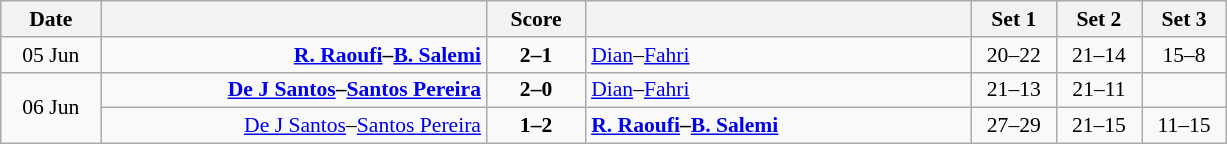<table class="wikitable" style="text-align: center; font-size:90% ">
<tr>
<th width="60">Date</th>
<th align="right" width="250"></th>
<th width="60">Score</th>
<th align="left" width="250"></th>
<th width="50">Set 1</th>
<th width="50">Set 2</th>
<th width="50">Set 3</th>
</tr>
<tr>
<td>05 Jun</td>
<td align=right><strong><a href='#'>R. Raoufi</a>–<a href='#'>B. Salemi</a> </strong></td>
<td align=center><strong>2–1</strong></td>
<td align=left> <a href='#'>Dian</a>–<a href='#'>Fahri</a></td>
<td>20–22</td>
<td>21–14</td>
<td>15–8</td>
</tr>
<tr>
<td rowspan=2>06 Jun</td>
<td align=right><strong><a href='#'>De J Santos</a>–<a href='#'>Santos Pereira</a> </strong></td>
<td align=center><strong>2–0</strong></td>
<td align=left> <a href='#'>Dian</a>–<a href='#'>Fahri</a></td>
<td>21–13</td>
<td>21–11</td>
<td></td>
</tr>
<tr>
<td align=right><a href='#'>De J Santos</a>–<a href='#'>Santos Pereira</a> </td>
<td align=center><strong>1–2</strong></td>
<td align=left><strong> <a href='#'>R. Raoufi</a>–<a href='#'>B. Salemi</a></strong></td>
<td>27–29</td>
<td>21–15</td>
<td>11–15</td>
</tr>
</table>
